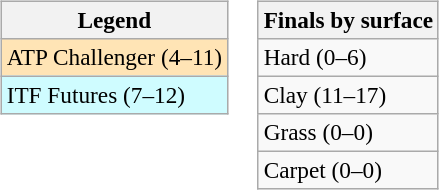<table>
<tr valign=top>
<td><br><table class=wikitable style=font-size:97%>
<tr>
<th>Legend</th>
</tr>
<tr bgcolor=moccasin>
<td>ATP Challenger (4–11)</td>
</tr>
<tr bgcolor=cffcff>
<td>ITF Futures (7–12)</td>
</tr>
</table>
</td>
<td><br><table class=wikitable style=font-size:97%>
<tr>
<th>Finals by surface</th>
</tr>
<tr>
<td>Hard (0–6)</td>
</tr>
<tr>
<td>Clay (11–17)</td>
</tr>
<tr>
<td>Grass (0–0)</td>
</tr>
<tr>
<td>Carpet (0–0)</td>
</tr>
</table>
</td>
</tr>
</table>
